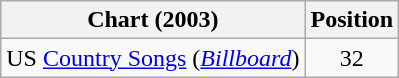<table class="wikitable">
<tr>
<th scope="col">Chart (2003)</th>
<th scope="col">Position</th>
</tr>
<tr>
<td>US <a href='#'>Country Songs</a> (<em><a href='#'>Billboard</a></em>)</td>
<td align="center">32</td>
</tr>
</table>
